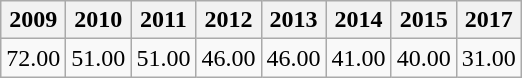<table class="wikitable mw-collapsible">
<tr>
<th>2009</th>
<th>2010</th>
<th>2011</th>
<th>2012</th>
<th>2013</th>
<th>2014</th>
<th>2015</th>
<th>2017</th>
</tr>
<tr>
<td>72.00</td>
<td>51.00</td>
<td>51.00</td>
<td>46.00</td>
<td>46.00</td>
<td>41.00</td>
<td>40.00</td>
<td>31.00</td>
</tr>
</table>
